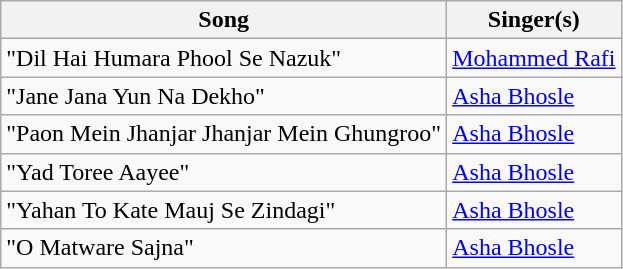<table class="wikitable">
<tr>
<th>Song</th>
<th>Singer(s)</th>
</tr>
<tr>
<td>"Dil Hai Humara Phool Se Nazuk"</td>
<td><a href='#'>Mohammed Rafi</a></td>
</tr>
<tr>
<td>"Jane Jana Yun Na Dekho"</td>
<td><a href='#'>Asha Bhosle</a></td>
</tr>
<tr>
<td>"Paon Mein Jhanjar Jhanjar Mein Ghungroo"</td>
<td><a href='#'>Asha Bhosle</a></td>
</tr>
<tr>
<td>"Yad Toree Aayee"</td>
<td><a href='#'>Asha Bhosle</a></td>
</tr>
<tr>
<td>"Yahan To Kate Mauj Se Zindagi"</td>
<td><a href='#'>Asha Bhosle</a></td>
</tr>
<tr>
<td>"O Matware Sajna"</td>
<td><a href='#'>Asha Bhosle</a></td>
</tr>
</table>
